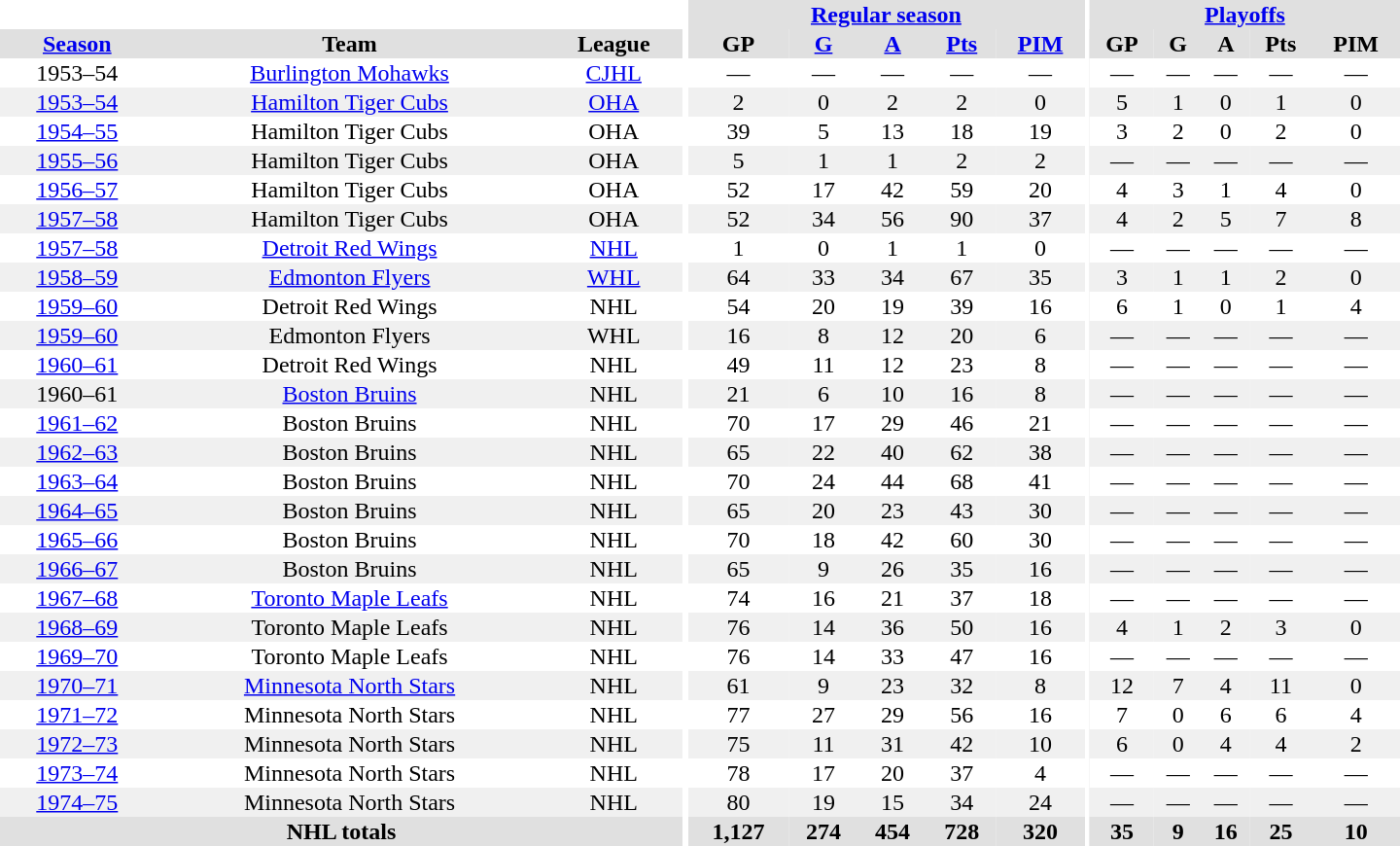<table border="0" cellpadding="1" cellspacing="0" style="text-align:center; width:60em">
<tr bgcolor="#e0e0e0">
<th colspan="3" bgcolor="#ffffff"></th>
<th rowspan="100" bgcolor="#ffffff"></th>
<th colspan="5"><a href='#'>Regular season</a></th>
<th rowspan="100" bgcolor="#ffffff"></th>
<th colspan="5"><a href='#'>Playoffs</a></th>
</tr>
<tr bgcolor="#e0e0e0">
<th><a href='#'>Season</a></th>
<th>Team</th>
<th>League</th>
<th>GP</th>
<th><a href='#'>G</a></th>
<th><a href='#'>A</a></th>
<th><a href='#'>Pts</a></th>
<th><a href='#'>PIM</a></th>
<th>GP</th>
<th>G</th>
<th>A</th>
<th>Pts</th>
<th>PIM</th>
</tr>
<tr>
<td>1953–54</td>
<td><a href='#'>Burlington Mohawks</a></td>
<td><a href='#'>CJHL</a></td>
<td>—</td>
<td>—</td>
<td>—</td>
<td>—</td>
<td>—</td>
<td>—</td>
<td>—</td>
<td>—</td>
<td>—</td>
<td>—</td>
</tr>
<tr bgcolor="#f0f0f0">
<td><a href='#'>1953–54</a></td>
<td><a href='#'>Hamilton Tiger Cubs</a></td>
<td><a href='#'>OHA</a></td>
<td>2</td>
<td>0</td>
<td>2</td>
<td>2</td>
<td>0</td>
<td>5</td>
<td>1</td>
<td>0</td>
<td>1</td>
<td>0</td>
</tr>
<tr>
<td><a href='#'>1954–55</a></td>
<td>Hamilton Tiger Cubs</td>
<td>OHA</td>
<td>39</td>
<td>5</td>
<td>13</td>
<td>18</td>
<td>19</td>
<td>3</td>
<td>2</td>
<td>0</td>
<td>2</td>
<td>0</td>
</tr>
<tr bgcolor="#f0f0f0">
<td><a href='#'>1955–56</a></td>
<td>Hamilton Tiger Cubs</td>
<td>OHA</td>
<td>5</td>
<td>1</td>
<td>1</td>
<td>2</td>
<td>2</td>
<td>—</td>
<td>—</td>
<td>—</td>
<td>—</td>
<td>—</td>
</tr>
<tr>
<td><a href='#'>1956–57</a></td>
<td>Hamilton Tiger Cubs</td>
<td>OHA</td>
<td>52</td>
<td>17</td>
<td>42</td>
<td>59</td>
<td>20</td>
<td>4</td>
<td>3</td>
<td>1</td>
<td>4</td>
<td>0</td>
</tr>
<tr bgcolor="#f0f0f0">
<td><a href='#'>1957–58</a></td>
<td>Hamilton Tiger Cubs</td>
<td>OHA</td>
<td>52</td>
<td>34</td>
<td>56</td>
<td>90</td>
<td>37</td>
<td>4</td>
<td>2</td>
<td>5</td>
<td>7</td>
<td>8</td>
</tr>
<tr>
<td><a href='#'>1957–58</a></td>
<td><a href='#'>Detroit Red Wings</a></td>
<td><a href='#'>NHL</a></td>
<td>1</td>
<td>0</td>
<td>1</td>
<td>1</td>
<td>0</td>
<td>—</td>
<td>—</td>
<td>—</td>
<td>—</td>
<td>—</td>
</tr>
<tr bgcolor="#f0f0f0">
<td><a href='#'>1958–59</a></td>
<td><a href='#'>Edmonton Flyers</a></td>
<td><a href='#'>WHL</a></td>
<td>64</td>
<td>33</td>
<td>34</td>
<td>67</td>
<td>35</td>
<td>3</td>
<td>1</td>
<td>1</td>
<td>2</td>
<td>0</td>
</tr>
<tr>
<td><a href='#'>1959–60</a></td>
<td>Detroit Red Wings</td>
<td>NHL</td>
<td>54</td>
<td>20</td>
<td>19</td>
<td>39</td>
<td>16</td>
<td>6</td>
<td>1</td>
<td>0</td>
<td>1</td>
<td>4</td>
</tr>
<tr bgcolor="#f0f0f0">
<td><a href='#'>1959–60</a></td>
<td>Edmonton Flyers</td>
<td>WHL</td>
<td>16</td>
<td>8</td>
<td>12</td>
<td>20</td>
<td>6</td>
<td>—</td>
<td>—</td>
<td>—</td>
<td>—</td>
<td>—</td>
</tr>
<tr>
<td><a href='#'>1960–61</a></td>
<td>Detroit Red Wings</td>
<td>NHL</td>
<td>49</td>
<td>11</td>
<td>12</td>
<td>23</td>
<td>8</td>
<td>—</td>
<td>—</td>
<td>—</td>
<td>—</td>
<td>—</td>
</tr>
<tr bgcolor="#f0f0f0">
<td>1960–61</td>
<td><a href='#'>Boston Bruins</a></td>
<td>NHL</td>
<td>21</td>
<td>6</td>
<td>10</td>
<td>16</td>
<td>8</td>
<td>—</td>
<td>—</td>
<td>—</td>
<td>—</td>
<td>—</td>
</tr>
<tr>
<td><a href='#'>1961–62</a></td>
<td>Boston Bruins</td>
<td>NHL</td>
<td>70</td>
<td>17</td>
<td>29</td>
<td>46</td>
<td>21</td>
<td>—</td>
<td>—</td>
<td>—</td>
<td>—</td>
<td>—</td>
</tr>
<tr bgcolor="#f0f0f0">
<td><a href='#'>1962–63</a></td>
<td>Boston Bruins</td>
<td>NHL</td>
<td>65</td>
<td>22</td>
<td>40</td>
<td>62</td>
<td>38</td>
<td>—</td>
<td>—</td>
<td>—</td>
<td>—</td>
<td>—</td>
</tr>
<tr>
<td><a href='#'>1963–64</a></td>
<td>Boston Bruins</td>
<td>NHL</td>
<td>70</td>
<td>24</td>
<td>44</td>
<td>68</td>
<td>41</td>
<td>—</td>
<td>—</td>
<td>—</td>
<td>—</td>
<td>—</td>
</tr>
<tr bgcolor="#f0f0f0">
<td><a href='#'>1964–65</a></td>
<td>Boston Bruins</td>
<td>NHL</td>
<td>65</td>
<td>20</td>
<td>23</td>
<td>43</td>
<td>30</td>
<td>—</td>
<td>—</td>
<td>—</td>
<td>—</td>
<td>—</td>
</tr>
<tr>
<td><a href='#'>1965–66</a></td>
<td>Boston Bruins</td>
<td>NHL</td>
<td>70</td>
<td>18</td>
<td>42</td>
<td>60</td>
<td>30</td>
<td>—</td>
<td>—</td>
<td>—</td>
<td>—</td>
<td>—</td>
</tr>
<tr bgcolor="#f0f0f0">
<td><a href='#'>1966–67</a></td>
<td>Boston Bruins</td>
<td>NHL</td>
<td>65</td>
<td>9</td>
<td>26</td>
<td>35</td>
<td>16</td>
<td>—</td>
<td>—</td>
<td>—</td>
<td>—</td>
<td>—</td>
</tr>
<tr>
<td><a href='#'>1967–68</a></td>
<td><a href='#'>Toronto Maple Leafs</a></td>
<td>NHL</td>
<td>74</td>
<td>16</td>
<td>21</td>
<td>37</td>
<td>18</td>
<td>—</td>
<td>—</td>
<td>—</td>
<td>—</td>
<td>—</td>
</tr>
<tr bgcolor="#f0f0f0">
<td><a href='#'>1968–69</a></td>
<td>Toronto Maple Leafs</td>
<td>NHL</td>
<td>76</td>
<td>14</td>
<td>36</td>
<td>50</td>
<td>16</td>
<td>4</td>
<td>1</td>
<td>2</td>
<td>3</td>
<td>0</td>
</tr>
<tr>
<td><a href='#'>1969–70</a></td>
<td>Toronto Maple Leafs</td>
<td>NHL</td>
<td>76</td>
<td>14</td>
<td>33</td>
<td>47</td>
<td>16</td>
<td>—</td>
<td>—</td>
<td>—</td>
<td>—</td>
<td>—</td>
</tr>
<tr bgcolor="#f0f0f0">
<td><a href='#'>1970–71</a></td>
<td><a href='#'>Minnesota North Stars</a></td>
<td>NHL</td>
<td>61</td>
<td>9</td>
<td>23</td>
<td>32</td>
<td>8</td>
<td>12</td>
<td>7</td>
<td>4</td>
<td>11</td>
<td>0</td>
</tr>
<tr>
<td><a href='#'>1971–72</a></td>
<td>Minnesota North Stars</td>
<td>NHL</td>
<td>77</td>
<td>27</td>
<td>29</td>
<td>56</td>
<td>16</td>
<td>7</td>
<td>0</td>
<td>6</td>
<td>6</td>
<td>4</td>
</tr>
<tr bgcolor="#f0f0f0">
<td><a href='#'>1972–73</a></td>
<td>Minnesota North Stars</td>
<td>NHL</td>
<td>75</td>
<td>11</td>
<td>31</td>
<td>42</td>
<td>10</td>
<td>6</td>
<td>0</td>
<td>4</td>
<td>4</td>
<td>2</td>
</tr>
<tr>
<td><a href='#'>1973–74</a></td>
<td>Minnesota North Stars</td>
<td>NHL</td>
<td>78</td>
<td>17</td>
<td>20</td>
<td>37</td>
<td>4</td>
<td>—</td>
<td>—</td>
<td>—</td>
<td>—</td>
<td>—</td>
</tr>
<tr bgcolor="#f0f0f0">
<td><a href='#'>1974–75</a></td>
<td>Minnesota North Stars</td>
<td>NHL</td>
<td>80</td>
<td>19</td>
<td>15</td>
<td>34</td>
<td>24</td>
<td>—</td>
<td>—</td>
<td>—</td>
<td>—</td>
<td>—</td>
</tr>
<tr bgcolor="#e0e0e0">
<th colspan="3">NHL totals</th>
<th>1,127</th>
<th>274</th>
<th>454</th>
<th>728</th>
<th>320</th>
<th>35</th>
<th>9</th>
<th>16</th>
<th>25</th>
<th>10</th>
</tr>
</table>
